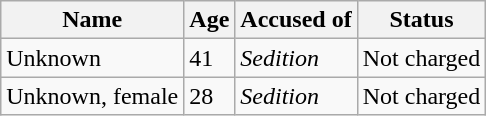<table class="wikitable">
<tr>
<th>Name</th>
<th>Age</th>
<th>Accused of</th>
<th>Status</th>
</tr>
<tr>
<td>Unknown</td>
<td>41</td>
<td><em>Sedition</em></td>
<td>Not charged</td>
</tr>
<tr>
<td>Unknown, female</td>
<td>28</td>
<td><em>Sedition</em></td>
<td>Not charged</td>
</tr>
</table>
